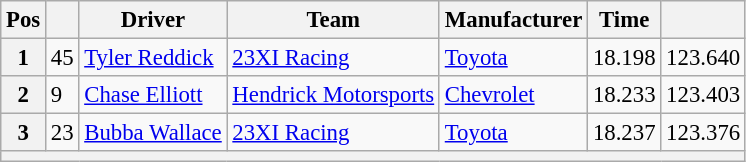<table class="wikitable" style="font-size:95%">
<tr>
<th>Pos</th>
<th></th>
<th>Driver</th>
<th>Team</th>
<th>Manufacturer</th>
<th>Time</th>
<th></th>
</tr>
<tr>
<th>1</th>
<td>45</td>
<td><a href='#'>Tyler Reddick</a></td>
<td><a href='#'>23XI Racing</a></td>
<td><a href='#'>Toyota</a></td>
<td>18.198</td>
<td>123.640</td>
</tr>
<tr>
<th>2</th>
<td>9</td>
<td><a href='#'>Chase Elliott</a></td>
<td><a href='#'>Hendrick Motorsports</a></td>
<td><a href='#'>Chevrolet</a></td>
<td>18.233</td>
<td>123.403</td>
</tr>
<tr>
<th>3</th>
<td>23</td>
<td><a href='#'>Bubba Wallace</a></td>
<td><a href='#'>23XI Racing</a></td>
<td><a href='#'>Toyota</a></td>
<td>18.237</td>
<td>123.376</td>
</tr>
<tr>
<th colspan="7"></th>
</tr>
</table>
